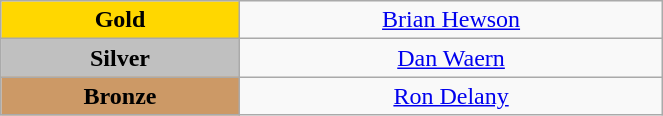<table class="wikitable" style="text-align:center; " width="35%">
<tr>
<td bgcolor="gold"><strong>Gold</strong></td>
<td><a href='#'>Brian Hewson</a><br>  <small><em></em></small></td>
</tr>
<tr>
<td bgcolor="silver"><strong>Silver</strong></td>
<td><a href='#'>Dan Waern</a><br>  <small><em></em></small></td>
</tr>
<tr>
<td bgcolor="CC9966"><strong>Bronze</strong></td>
<td><a href='#'>Ron Delany</a><br>  <small><em></em></small></td>
</tr>
</table>
